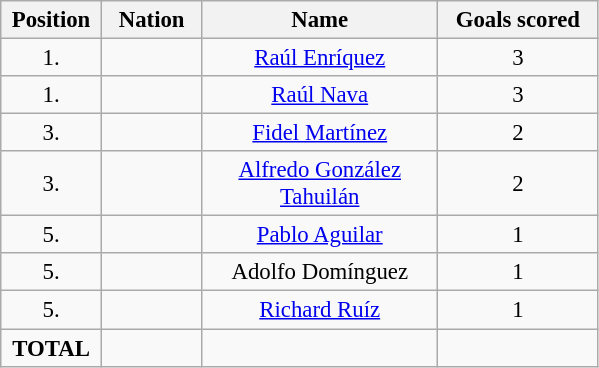<table class="wikitable" style="font-size: 95%; text-align: center;">
<tr>
<th width=60>Position</th>
<th width=60>Nation</th>
<th width=150>Name</th>
<th width=100>Goals scored</th>
</tr>
<tr>
<td>1.</td>
<td></td>
<td><a href='#'>Raúl Enríquez</a></td>
<td>3</td>
</tr>
<tr>
<td>1.</td>
<td></td>
<td><a href='#'>Raúl Nava</a></td>
<td>3</td>
</tr>
<tr>
<td>3.</td>
<td></td>
<td><a href='#'>Fidel Martínez</a></td>
<td>2</td>
</tr>
<tr>
<td>3.</td>
<td></td>
<td><a href='#'>Alfredo González Tahuilán</a></td>
<td>2</td>
</tr>
<tr>
<td>5.</td>
<td></td>
<td><a href='#'>Pablo Aguilar</a></td>
<td>1</td>
</tr>
<tr>
<td>5.</td>
<td></td>
<td>Adolfo Domínguez</td>
<td>1</td>
</tr>
<tr>
<td>5.</td>
<td></td>
<td><a href='#'>Richard Ruíz</a></td>
<td>1</td>
</tr>
<tr>
<td><strong>TOTAL</strong></td>
<td></td>
<td></td>
<td></td>
</tr>
</table>
